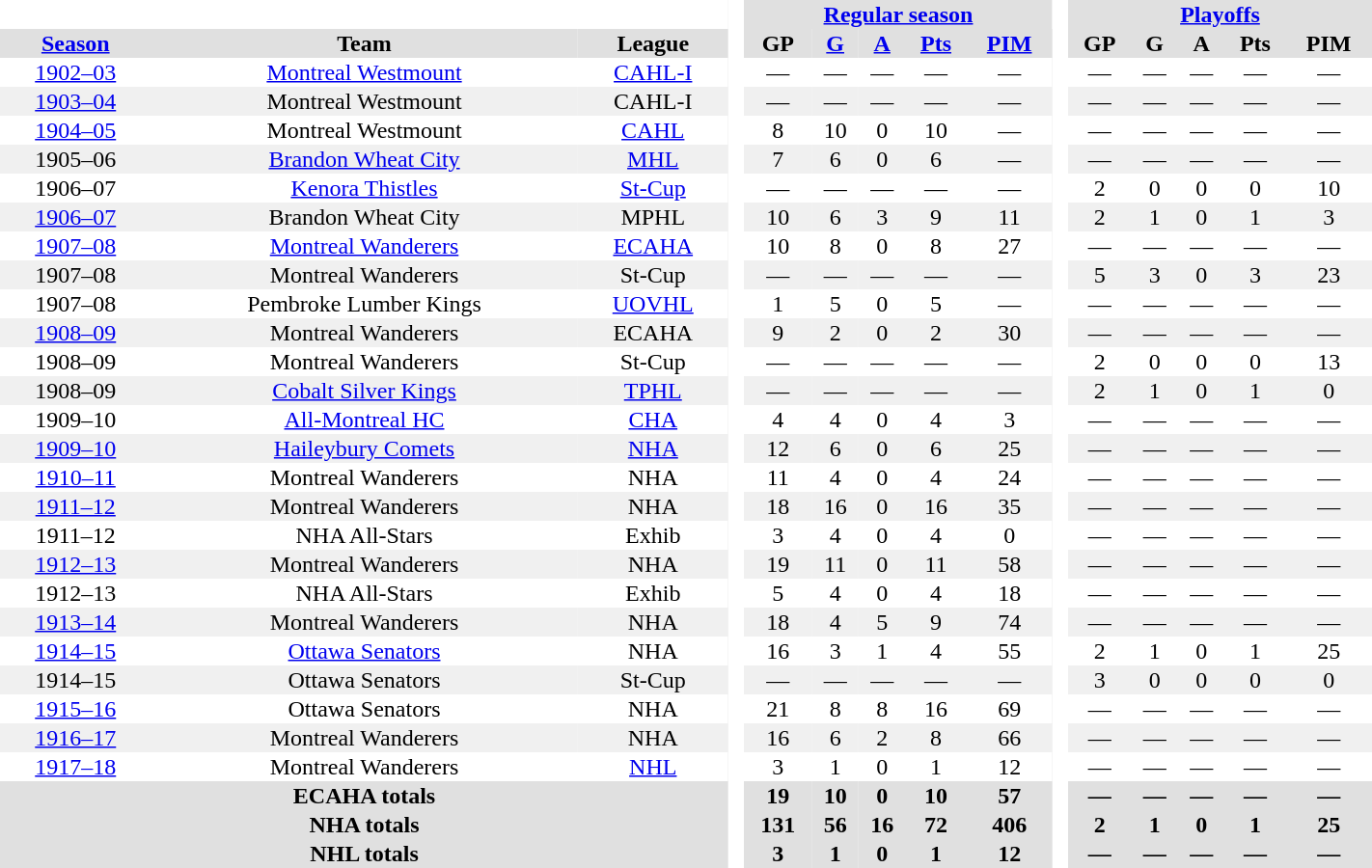<table BORDER="0" CELLPADDING="1" CELLSPACING="0" width="75%" style="text-align:center">
<tr bgcolor="#e0e0e0">
<th colspan="3" bgcolor="#ffffff"> </th>
<th rowspan="99" bgcolor="#ffffff"> </th>
<th colspan="5"><a href='#'>Regular season</a></th>
<th rowspan="99" bgcolor="#ffffff"> </th>
<th colspan="5"><a href='#'>Playoffs</a></th>
</tr>
<tr bgcolor="#e0e0e0">
<th><a href='#'>Season</a></th>
<th>Team</th>
<th>League</th>
<th>GP</th>
<th><a href='#'>G</a></th>
<th><a href='#'>A</a></th>
<th><a href='#'>Pts</a></th>
<th><a href='#'>PIM</a></th>
<th>GP</th>
<th>G</th>
<th>A</th>
<th>Pts</th>
<th>PIM</th>
</tr>
<tr>
<td><a href='#'>1902–03</a></td>
<td><a href='#'>Montreal Westmount</a></td>
<td><a href='#'>CAHL-I</a></td>
<td>—</td>
<td>—</td>
<td>—</td>
<td>—</td>
<td>—</td>
<td>—</td>
<td>—</td>
<td>—</td>
<td>—</td>
<td>—</td>
</tr>
<tr bgcolor="#f0f0f0">
<td><a href='#'>1903–04</a></td>
<td>Montreal Westmount</td>
<td>CAHL-I</td>
<td>—</td>
<td>—</td>
<td>—</td>
<td>—</td>
<td>—</td>
<td>—</td>
<td>—</td>
<td>—</td>
<td>—</td>
<td>—</td>
</tr>
<tr>
<td><a href='#'>1904–05</a></td>
<td>Montreal Westmount</td>
<td><a href='#'>CAHL</a></td>
<td>8</td>
<td>10</td>
<td>0</td>
<td>10</td>
<td>—</td>
<td>—</td>
<td>—</td>
<td>—</td>
<td>—</td>
<td>—</td>
</tr>
<tr bgcolor="#f0f0f0">
<td>1905–06</td>
<td><a href='#'>Brandon Wheat City</a></td>
<td><a href='#'>MHL</a></td>
<td>7</td>
<td>6</td>
<td>0</td>
<td>6</td>
<td>—</td>
<td>—</td>
<td>—</td>
<td>—</td>
<td>—</td>
<td>—</td>
</tr>
<tr>
<td>1906–07</td>
<td><a href='#'>Kenora Thistles</a></td>
<td><a href='#'>St-Cup</a></td>
<td>—</td>
<td>—</td>
<td>—</td>
<td>—</td>
<td>—</td>
<td>2</td>
<td>0</td>
<td>0</td>
<td>0</td>
<td>10</td>
</tr>
<tr bgcolor="#f0f0f0">
<td><a href='#'>1906–07</a></td>
<td>Brandon Wheat City</td>
<td>MPHL</td>
<td>10</td>
<td>6</td>
<td>3</td>
<td>9</td>
<td>11</td>
<td>2</td>
<td>1</td>
<td>0</td>
<td>1</td>
<td>3</td>
</tr>
<tr>
<td><a href='#'>1907–08</a></td>
<td><a href='#'>Montreal Wanderers</a></td>
<td><a href='#'>ECAHA</a></td>
<td>10</td>
<td>8</td>
<td>0</td>
<td>8</td>
<td>27</td>
<td>—</td>
<td>—</td>
<td>—</td>
<td>—</td>
<td>—</td>
</tr>
<tr bgcolor="#f0f0f0">
<td>1907–08</td>
<td>Montreal Wanderers</td>
<td>St-Cup</td>
<td>—</td>
<td>—</td>
<td>—</td>
<td>—</td>
<td>—</td>
<td>5</td>
<td>3</td>
<td>0</td>
<td>3</td>
<td>23</td>
</tr>
<tr>
<td>1907–08</td>
<td>Pembroke Lumber Kings</td>
<td><a href='#'>UOVHL</a></td>
<td>1</td>
<td>5</td>
<td>0</td>
<td>5</td>
<td>—</td>
<td>—</td>
<td>—</td>
<td>—</td>
<td>—</td>
<td>—</td>
</tr>
<tr bgcolor="#f0f0f0">
<td><a href='#'>1908–09</a></td>
<td>Montreal Wanderers</td>
<td>ECAHA</td>
<td>9</td>
<td>2</td>
<td>0</td>
<td>2</td>
<td>30</td>
<td>—</td>
<td>—</td>
<td>—</td>
<td>—</td>
<td>—</td>
</tr>
<tr>
<td>1908–09</td>
<td>Montreal Wanderers</td>
<td>St-Cup</td>
<td>—</td>
<td>—</td>
<td>—</td>
<td>—</td>
<td>—</td>
<td>2</td>
<td>0</td>
<td>0</td>
<td>0</td>
<td>13</td>
</tr>
<tr bgcolor="#f0f0f0">
<td>1908–09</td>
<td><a href='#'>Cobalt Silver Kings</a></td>
<td><a href='#'>TPHL</a></td>
<td>—</td>
<td>—</td>
<td>—</td>
<td>—</td>
<td>—</td>
<td>2</td>
<td>1</td>
<td>0</td>
<td>1</td>
<td>0</td>
</tr>
<tr>
<td>1909–10</td>
<td><a href='#'>All-Montreal HC</a></td>
<td><a href='#'>CHA</a></td>
<td>4</td>
<td>4</td>
<td>0</td>
<td>4</td>
<td>3</td>
<td>—</td>
<td>—</td>
<td>—</td>
<td>—</td>
<td>—</td>
</tr>
<tr bgcolor="#f0f0f0">
<td><a href='#'>1909–10</a></td>
<td><a href='#'>Haileybury Comets</a></td>
<td><a href='#'>NHA</a></td>
<td>12</td>
<td>6</td>
<td>0</td>
<td>6</td>
<td>25</td>
<td>—</td>
<td>—</td>
<td>—</td>
<td>—</td>
<td>—</td>
</tr>
<tr>
<td><a href='#'>1910–11</a></td>
<td>Montreal Wanderers</td>
<td>NHA</td>
<td>11</td>
<td>4</td>
<td>0</td>
<td>4</td>
<td>24</td>
<td>—</td>
<td>—</td>
<td>—</td>
<td>—</td>
<td>—</td>
</tr>
<tr bgcolor="#f0f0f0">
<td><a href='#'>1911–12</a></td>
<td>Montreal Wanderers</td>
<td>NHA</td>
<td>18</td>
<td>16</td>
<td>0</td>
<td>16</td>
<td>35</td>
<td>—</td>
<td>—</td>
<td>—</td>
<td>—</td>
<td>—</td>
</tr>
<tr>
<td>1911–12</td>
<td>NHA All-Stars</td>
<td>Exhib</td>
<td>3</td>
<td>4</td>
<td>0</td>
<td>4</td>
<td>0</td>
<td>—</td>
<td>—</td>
<td>—</td>
<td>—</td>
<td>—</td>
</tr>
<tr bgcolor="#f0f0f0">
<td><a href='#'>1912–13</a></td>
<td>Montreal Wanderers</td>
<td>NHA</td>
<td>19</td>
<td>11</td>
<td>0</td>
<td>11</td>
<td>58</td>
<td>—</td>
<td>—</td>
<td>—</td>
<td>—</td>
<td>—</td>
</tr>
<tr>
<td>1912–13</td>
<td>NHA All-Stars</td>
<td>Exhib</td>
<td>5</td>
<td>4</td>
<td>0</td>
<td>4</td>
<td>18</td>
<td>—</td>
<td>—</td>
<td>—</td>
<td>—</td>
<td>—</td>
</tr>
<tr bgcolor="#f0f0f0">
<td><a href='#'>1913–14</a></td>
<td>Montreal Wanderers</td>
<td>NHA</td>
<td>18</td>
<td>4</td>
<td>5</td>
<td>9</td>
<td>74</td>
<td>—</td>
<td>—</td>
<td>—</td>
<td>—</td>
<td>—</td>
</tr>
<tr>
<td><a href='#'>1914–15</a></td>
<td><a href='#'>Ottawa Senators</a></td>
<td>NHA</td>
<td>16</td>
<td>3</td>
<td>1</td>
<td>4</td>
<td>55</td>
<td>2</td>
<td>1</td>
<td>0</td>
<td>1</td>
<td>25</td>
</tr>
<tr bgcolor="#f0f0f0">
<td>1914–15</td>
<td>Ottawa Senators</td>
<td>St-Cup</td>
<td>—</td>
<td>—</td>
<td>—</td>
<td>—</td>
<td>—</td>
<td>3</td>
<td>0</td>
<td>0</td>
<td>0</td>
<td>0</td>
</tr>
<tr>
<td><a href='#'>1915–16</a></td>
<td>Ottawa Senators</td>
<td>NHA</td>
<td>21</td>
<td>8</td>
<td>8</td>
<td>16</td>
<td>69</td>
<td>—</td>
<td>—</td>
<td>—</td>
<td>—</td>
<td>—</td>
</tr>
<tr bgcolor="#f0f0f0">
<td><a href='#'>1916–17</a></td>
<td>Montreal Wanderers</td>
<td>NHA</td>
<td>16</td>
<td>6</td>
<td>2</td>
<td>8</td>
<td>66</td>
<td>—</td>
<td>—</td>
<td>—</td>
<td>—</td>
<td>—</td>
</tr>
<tr>
<td><a href='#'>1917–18</a></td>
<td>Montreal Wanderers</td>
<td><a href='#'>NHL</a></td>
<td>3</td>
<td>1</td>
<td>0</td>
<td>1</td>
<td>12</td>
<td>—</td>
<td>—</td>
<td>—</td>
<td>—</td>
<td>—</td>
</tr>
<tr bgcolor="#e0e0e0">
<th colspan="3">ECAHA totals</th>
<th>19</th>
<th>10</th>
<th>0</th>
<th>10</th>
<th>57</th>
<th>—</th>
<th>—</th>
<th>—</th>
<th>—</th>
<th>—</th>
</tr>
<tr bgcolor="#e0e0e0">
<th colspan="3">NHA totals</th>
<th>131</th>
<th>56</th>
<th>16</th>
<th>72</th>
<th>406</th>
<th>2</th>
<th>1</th>
<th>0</th>
<th>1</th>
<th>25</th>
</tr>
<tr bgcolor="#e0e0e0">
<th colspan="3">NHL totals</th>
<th>3</th>
<th>1</th>
<th>0</th>
<th>1</th>
<th>12</th>
<th>—</th>
<th>—</th>
<th>—</th>
<th>—</th>
<th>—</th>
</tr>
</table>
